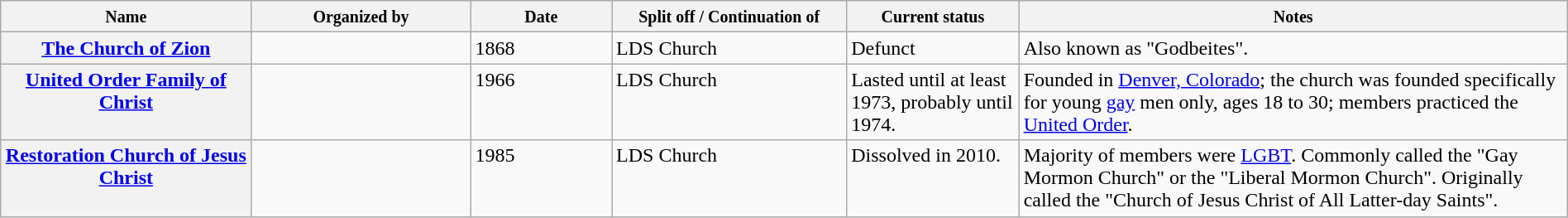<table class="wikitable sortable" style="width: 100%;">
<tr>
<th width="16%"><small>Name</small></th>
<th width="14%"><small>Organized by</small></th>
<th width="9%"><small>Date</small></th>
<th width="15%" class="unsortable"><small>Split off / Continuation of</small></th>
<th width="11%" class="unsortable"><small>Current status</small></th>
<th width="35%" class="unsortable"><small>Notes</small></th>
</tr>
<tr valign="top">
<th><a href='#'>The Church of Zion</a></th>
<td></td>
<td>1868</td>
<td>LDS Church</td>
<td>Defunct</td>
<td>Also known as "Godbeites".</td>
</tr>
<tr valign="top">
<th> <a href='#'>United Order Family of Christ</a></th>
<td></td>
<td>1966</td>
<td>LDS Church</td>
<td>Lasted until at least 1973, probably until 1974.</td>
<td>Founded in <a href='#'>Denver, Colorado</a>; the church was founded specifically for young <a href='#'>gay</a> men only, ages 18 to 30; members practiced the <a href='#'>United Order</a>.</td>
</tr>
<tr valign="top">
<th><a href='#'>Restoration Church of Jesus Christ</a></th>
<td></td>
<td>1985</td>
<td>LDS Church</td>
<td>Dissolved in 2010.</td>
<td>Majority of members were <a href='#'>LGBT</a>. Commonly called the "Gay Mormon Church" or the "Liberal Mormon Church". Originally called the "Church of Jesus Christ of All Latter-day Saints".</td>
</tr>
</table>
